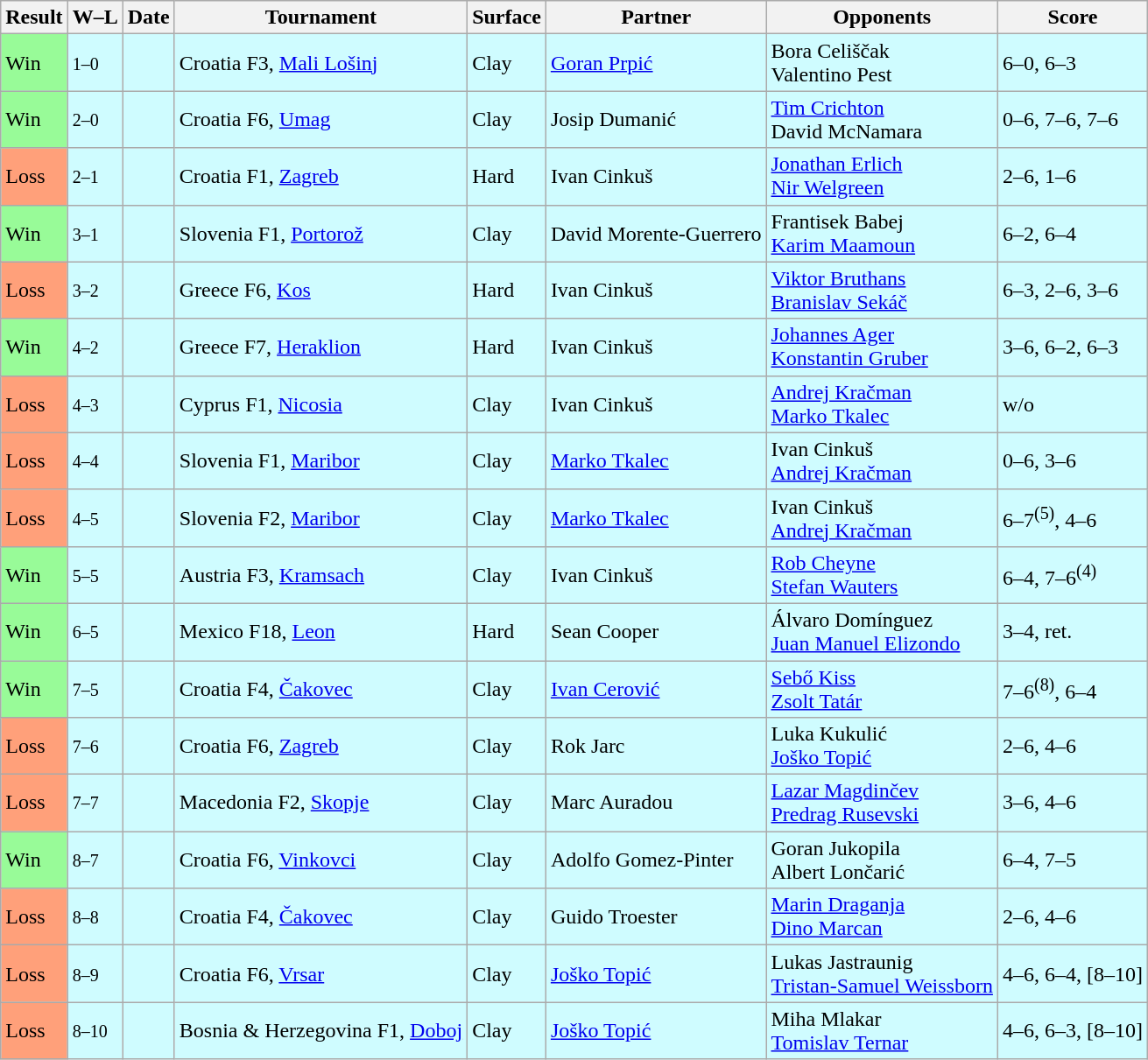<table class="sortable wikitable">
<tr>
<th>Result</th>
<th class="unsortable">W–L</th>
<th>Date</th>
<th>Tournament</th>
<th>Surface</th>
<th>Partner</th>
<th>Opponents</th>
<th class="unsortable">Score</th>
</tr>
<tr style="background:#cffcff;">
<td style="background:#98fb98;">Win</td>
<td><small>1–0</small></td>
<td></td>
<td>Croatia F3, <a href='#'>Mali Lošinj</a></td>
<td>Clay</td>
<td> <a href='#'>Goran Prpić</a></td>
<td> Bora Celiščak <br>  Valentino Pest</td>
<td>6–0, 6–3</td>
</tr>
<tr style="background:#cffcff;">
<td style="background:#98fb98;">Win</td>
<td><small>2–0</small></td>
<td></td>
<td>Croatia F6, <a href='#'>Umag</a></td>
<td>Clay</td>
<td> Josip Dumanić</td>
<td> <a href='#'>Tim Crichton</a> <br>  David McNamara</td>
<td>0–6, 7–6, 7–6</td>
</tr>
<tr style="background:#cffcff;">
<td style="background:#ffa07a;">Loss</td>
<td><small>2–1</small></td>
<td></td>
<td>Croatia F1, <a href='#'>Zagreb</a></td>
<td>Hard</td>
<td> Ivan Cinkuš</td>
<td> <a href='#'>Jonathan Erlich</a> <br>  <a href='#'>Nir Welgreen</a></td>
<td>2–6, 1–6</td>
</tr>
<tr style="background:#cffcff;">
<td style="background:#98fb98;">Win</td>
<td><small>3–1</small></td>
<td></td>
<td>Slovenia F1, <a href='#'>Portorož</a></td>
<td>Clay</td>
<td> David Morente-Guerrero</td>
<td> Frantisek Babej <br>  <a href='#'>Karim Maamoun</a></td>
<td>6–2, 6–4</td>
</tr>
<tr style="background:#cffcff;">
<td style="background:#ffa07a;">Loss</td>
<td><small>3–2</small></td>
<td></td>
<td>Greece F6, <a href='#'>Kos</a></td>
<td>Hard</td>
<td> Ivan Cinkuš</td>
<td> <a href='#'>Viktor Bruthans</a> <br>  <a href='#'>Branislav Sekáč</a></td>
<td>6–3, 2–6, 3–6</td>
</tr>
<tr style="background:#cffcff;">
<td style="background:#98fb98;">Win</td>
<td><small>4–2</small></td>
<td></td>
<td>Greece F7, <a href='#'>Heraklion</a></td>
<td>Hard</td>
<td> Ivan Cinkuš</td>
<td> <a href='#'>Johannes Ager</a> <br>  <a href='#'>Konstantin Gruber</a></td>
<td>3–6, 6–2, 6–3</td>
</tr>
<tr style="background:#cffcff;">
<td style="background:#ffa07a;">Loss</td>
<td><small>4–3</small></td>
<td></td>
<td>Cyprus F1, <a href='#'>Nicosia</a></td>
<td>Clay</td>
<td> Ivan Cinkuš</td>
<td> <a href='#'>Andrej Kračman</a> <br>  <a href='#'>Marko Tkalec</a></td>
<td>w/o</td>
</tr>
<tr style="background:#cffcff;">
<td style="background:#ffa07a;">Loss</td>
<td><small>4–4</small></td>
<td></td>
<td>Slovenia F1, <a href='#'>Maribor</a></td>
<td>Clay</td>
<td> <a href='#'>Marko Tkalec</a></td>
<td> Ivan Cinkuš <br>  <a href='#'>Andrej Kračman</a></td>
<td>0–6, 3–6</td>
</tr>
<tr style="background:#cffcff;">
<td style="background:#ffa07a;">Loss</td>
<td><small>4–5</small></td>
<td></td>
<td>Slovenia F2, <a href='#'>Maribor</a></td>
<td>Clay</td>
<td> <a href='#'>Marko Tkalec</a></td>
<td> Ivan Cinkuš <br>  <a href='#'>Andrej Kračman</a></td>
<td>6–7<sup>(5)</sup>, 4–6</td>
</tr>
<tr style="background:#cffcff;">
<td style="background:#98fb98;">Win</td>
<td><small>5–5</small></td>
<td></td>
<td>Austria F3, <a href='#'>Kramsach</a></td>
<td>Clay</td>
<td> Ivan Cinkuš</td>
<td> <a href='#'>Rob Cheyne</a> <br>  <a href='#'>Stefan Wauters</a></td>
<td>6–4, 7–6<sup>(4)</sup></td>
</tr>
<tr style="background:#cffcff;">
<td style="background:#98fb98;">Win</td>
<td><small>6–5</small></td>
<td></td>
<td>Mexico F18, <a href='#'>Leon</a></td>
<td>Hard</td>
<td> Sean Cooper</td>
<td> Álvaro Domínguez <br>  <a href='#'>Juan Manuel Elizondo</a></td>
<td>3–4, ret.</td>
</tr>
<tr style="background:#cffcff;">
<td style="background:#98fb98;">Win</td>
<td><small>7–5</small></td>
<td></td>
<td>Croatia F4, <a href='#'>Čakovec</a></td>
<td>Clay</td>
<td> <a href='#'>Ivan Cerović</a></td>
<td> <a href='#'>Sebő Kiss</a> <br>  <a href='#'>Zsolt Tatár</a></td>
<td>7–6<sup>(8)</sup>, 6–4</td>
</tr>
<tr style="background:#cffcff;">
<td style="background:#ffa07a;">Loss</td>
<td><small>7–6</small></td>
<td></td>
<td>Croatia F6, <a href='#'>Zagreb</a></td>
<td>Clay</td>
<td> Rok Jarc</td>
<td> Luka Kukulić <br>  <a href='#'>Joško Topić</a></td>
<td>2–6, 4–6</td>
</tr>
<tr style="background:#cffcff;">
<td style="background:#ffa07a;">Loss</td>
<td><small>7–7</small></td>
<td></td>
<td>Macedonia F2, <a href='#'>Skopje</a></td>
<td>Clay</td>
<td> Marc Auradou</td>
<td> <a href='#'>Lazar Magdinčev</a> <br>  <a href='#'>Predrag Rusevski</a></td>
<td>3–6, 4–6</td>
</tr>
<tr style="background:#cffcff;">
<td style="background:#98fb98;">Win</td>
<td><small>8–7</small></td>
<td></td>
<td>Croatia F6, <a href='#'>Vinkovci</a></td>
<td>Clay</td>
<td> Adolfo Gomez-Pinter</td>
<td> Goran Jukopila <br>  Albert Lončarić</td>
<td>6–4, 7–5</td>
</tr>
<tr style="background:#cffcff;">
<td style="background:#ffa07a;">Loss</td>
<td><small>8–8</small></td>
<td></td>
<td>Croatia F4, <a href='#'>Čakovec</a></td>
<td>Clay</td>
<td> Guido Troester</td>
<td> <a href='#'>Marin Draganja</a> <br>  <a href='#'>Dino Marcan</a></td>
<td>2–6, 4–6</td>
</tr>
<tr style="background:#cffcff;">
<td style="background:#ffa07a;">Loss</td>
<td><small>8–9</small></td>
<td></td>
<td>Croatia F6, <a href='#'>Vrsar</a></td>
<td>Clay</td>
<td> <a href='#'>Joško Topić</a></td>
<td> Lukas Jastraunig <br>  <a href='#'>Tristan-Samuel Weissborn</a></td>
<td>4–6, 6–4, [8–10]</td>
</tr>
<tr style="background:#cffcff;">
<td style="background:#ffa07a;">Loss</td>
<td><small>8–10</small></td>
<td></td>
<td>Bosnia & Herzegovina F1, <a href='#'>Doboj</a></td>
<td>Clay</td>
<td> <a href='#'>Joško Topić</a></td>
<td> Miha Mlakar <br>  <a href='#'>Tomislav Ternar</a></td>
<td>4–6, 6–3, [8–10]</td>
</tr>
</table>
